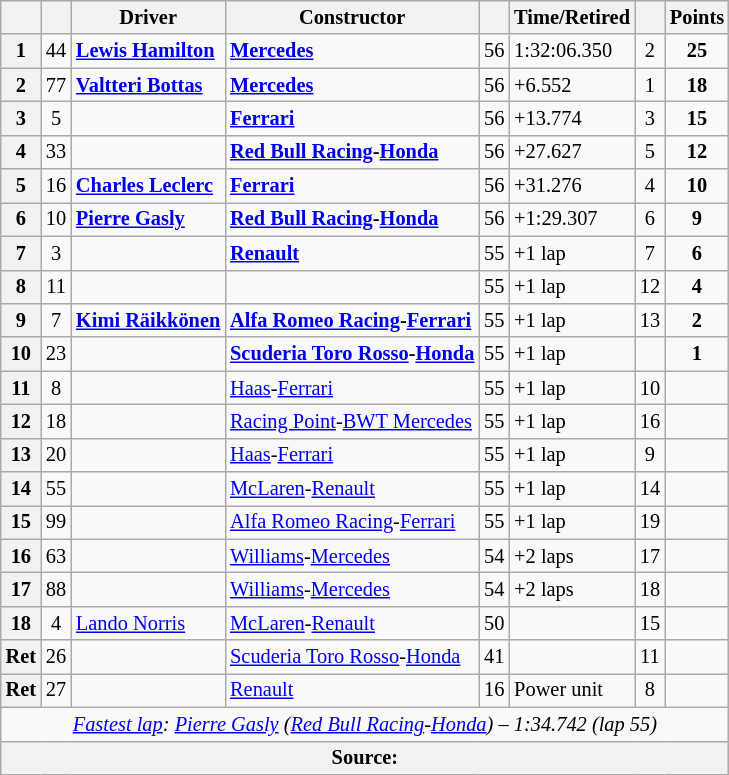<table class="wikitable sortable" style="font-size:85%">
<tr>
<th scope="col"></th>
<th scope="col"></th>
<th scope="col">Driver</th>
<th scope="col">Constructor</th>
<th scope="col" class="unsortable"></th>
<th scope="col" class="unsortable">Time/Retired</th>
<th scope="col"></th>
<th scope="col">Points</th>
</tr>
<tr>
<th>1</th>
<td align="center">44</td>
<td data-sort-value="HAM"> <strong><a href='#'>Lewis Hamilton</a></strong></td>
<td><a href='#'><strong>Mercedes</strong></a></td>
<td>56</td>
<td>1:32:06.350</td>
<td align="center">2</td>
<td align="center"><strong>25</strong></td>
</tr>
<tr>
<th>2</th>
<td align="center">77</td>
<td data-sort-value="BOT"> <strong><a href='#'>Valtteri Bottas</a></strong></td>
<td><strong><a href='#'>Mercedes</a></strong></td>
<td>56</td>
<td>+6.552</td>
<td align="center">1</td>
<td align="center"><strong>18</strong></td>
</tr>
<tr>
<th>3</th>
<td align="center">5</td>
<td nowrap="" data-sort-value="VET"></td>
<td><strong><a href='#'>Ferrari</a></strong></td>
<td>56</td>
<td>+13.774</td>
<td align="center">3</td>
<td align="center"><strong>15</strong></td>
</tr>
<tr>
<th>4</th>
<td align="center">33</td>
<td data-sort-value="VER"></td>
<td><strong><a href='#'>Red Bull Racing</a>-<a href='#'>Honda</a></strong></td>
<td>56</td>
<td>+27.627</td>
<td align="center">5</td>
<td align="center"><strong>12</strong></td>
</tr>
<tr>
<th>5</th>
<td align="center">16</td>
<td data-sort-value="LEC"> <strong><a href='#'>Charles Leclerc</a></strong></td>
<td><strong><a href='#'>Ferrari</a></strong></td>
<td>56</td>
<td>+31.276</td>
<td align="center">4</td>
<td align="center"><strong>10</strong></td>
</tr>
<tr>
<th>6</th>
<td align="center">10</td>
<td data-sort-value="GAS"> <strong><a href='#'>Pierre Gasly</a></strong></td>
<td><strong><a href='#'>Red Bull Racing</a>-<a href='#'>Honda</a></strong></td>
<td>56</td>
<td>+1:29.307</td>
<td align="center">6</td>
<td align="center"><strong>9</strong></td>
</tr>
<tr>
<th>7</th>
<td align="center">3</td>
<td data-sort-value="RIC"><strong> </strong></td>
<td><a href='#'><strong>Renault</strong></a></td>
<td>55</td>
<td>+1 lap</td>
<td align="center">7</td>
<td align="center"><strong>6</strong></td>
</tr>
<tr>
<th>8</th>
<td align="center">11</td>
<td data-sort-value="PER"></td>
<td></td>
<td>55</td>
<td>+1 lap</td>
<td align="center">12</td>
<td align="center"><strong>4</strong></td>
</tr>
<tr>
<th>9</th>
<td align="center">7</td>
<td data-sort-value="RAI"> <strong><a href='#'>Kimi Räikkönen</a></strong></td>
<td nowrap=""><strong><a href='#'>Alfa Romeo Racing</a>-<a href='#'>Ferrari</a></strong></td>
<td>55</td>
<td>+1 lap</td>
<td align="center">13</td>
<td align="center"><strong>2</strong></td>
</tr>
<tr>
<th>10</th>
<td align="center">23</td>
<td data-sort-value="ALB"></td>
<td nowrap=""><strong><a href='#'>Scuderia Toro Rosso</a>-<a href='#'>Honda</a></strong></td>
<td>55</td>
<td>+1 lap</td>
<td align="center" data-sort-value="20"></td>
<td align="center"><strong>1</strong></td>
</tr>
<tr>
<th>11</th>
<td align="center">8</td>
<td data-sort-value="GRO"></td>
<td><a href='#'>Haas</a>-<a href='#'>Ferrari</a></td>
<td>55</td>
<td>+1 lap</td>
<td align="center">10</td>
<td></td>
</tr>
<tr>
<th>12</th>
<td align="center">18</td>
<td data-sort-value="STR"> </td>
<td><a href='#'>Racing Point</a>-<a href='#'>BWT Mercedes</a></td>
<td>55</td>
<td>+1 lap</td>
<td align="center">16</td>
<td></td>
</tr>
<tr>
<th>13</th>
<td align="center">20</td>
<td data-sort-value="MAG"></td>
<td><a href='#'>Haas</a>-<a href='#'>Ferrari</a></td>
<td>55</td>
<td>+1 lap</td>
<td align="center">9</td>
<td></td>
</tr>
<tr>
<th>14</th>
<td align="center">55</td>
<td data-sort-value="SAI"> </td>
<td><a href='#'>McLaren</a>-<a href='#'>Renault</a></td>
<td>55</td>
<td>+1 lap</td>
<td align="center">14</td>
<td></td>
</tr>
<tr>
<th>15</th>
<td align="center">99</td>
<td data-sort-value="GIO"></td>
<td><a href='#'>Alfa Romeo Racing</a>-<a href='#'>Ferrari</a></td>
<td>55</td>
<td>+1 lap</td>
<td align="center">19</td>
<td></td>
</tr>
<tr>
<th>16</th>
<td align="center">63</td>
<td data-sort-value="RUS"></td>
<td><a href='#'>Williams</a>-<a href='#'>Mercedes</a></td>
<td>54</td>
<td>+2 laps</td>
<td align="center">17</td>
<td></td>
</tr>
<tr>
<th>17</th>
<td align="center">88</td>
<td data-sort-value="KUB"> </td>
<td><a href='#'>Williams</a>-<a href='#'>Mercedes</a></td>
<td>54</td>
<td>+2 laps</td>
<td align="center">18</td>
<td></td>
</tr>
<tr>
<th>18</th>
<td align="center">4</td>
<td data-sort-value="NOR"> <a href='#'>Lando Norris</a></td>
<td><a href='#'>McLaren</a>-<a href='#'>Renault</a></td>
<td>50</td>
<td></td>
<td align="center">15</td>
<td></td>
</tr>
<tr>
<th data-sort-value="19">Ret</th>
<td align="center">26</td>
<td data-sort-value="KVY"> </td>
<td><a href='#'>Scuderia Toro Rosso</a>-<a href='#'>Honda</a></td>
<td>41</td>
<td></td>
<td align="center">11</td>
<td></td>
</tr>
<tr>
<th data-sort-value="20">Ret</th>
<td align="center">27</td>
<td data-sort-value="HUL"> </td>
<td><a href='#'>Renault</a></td>
<td>16</td>
<td>Power unit</td>
<td align="center">8</td>
<td></td>
</tr>
<tr class="sortbottom">
<td colspan="8" data-sort-value="ZZZ" align="center"><em><a href='#'>Fastest lap</a>:  <a href='#'>Pierre Gasly</a> (<a href='#'>Red Bull Racing</a>-<a href='#'>Honda</a>) – 1:34.742 (lap 55)</em></td>
</tr>
<tr>
<th colspan="8">Source:</th>
</tr>
</table>
